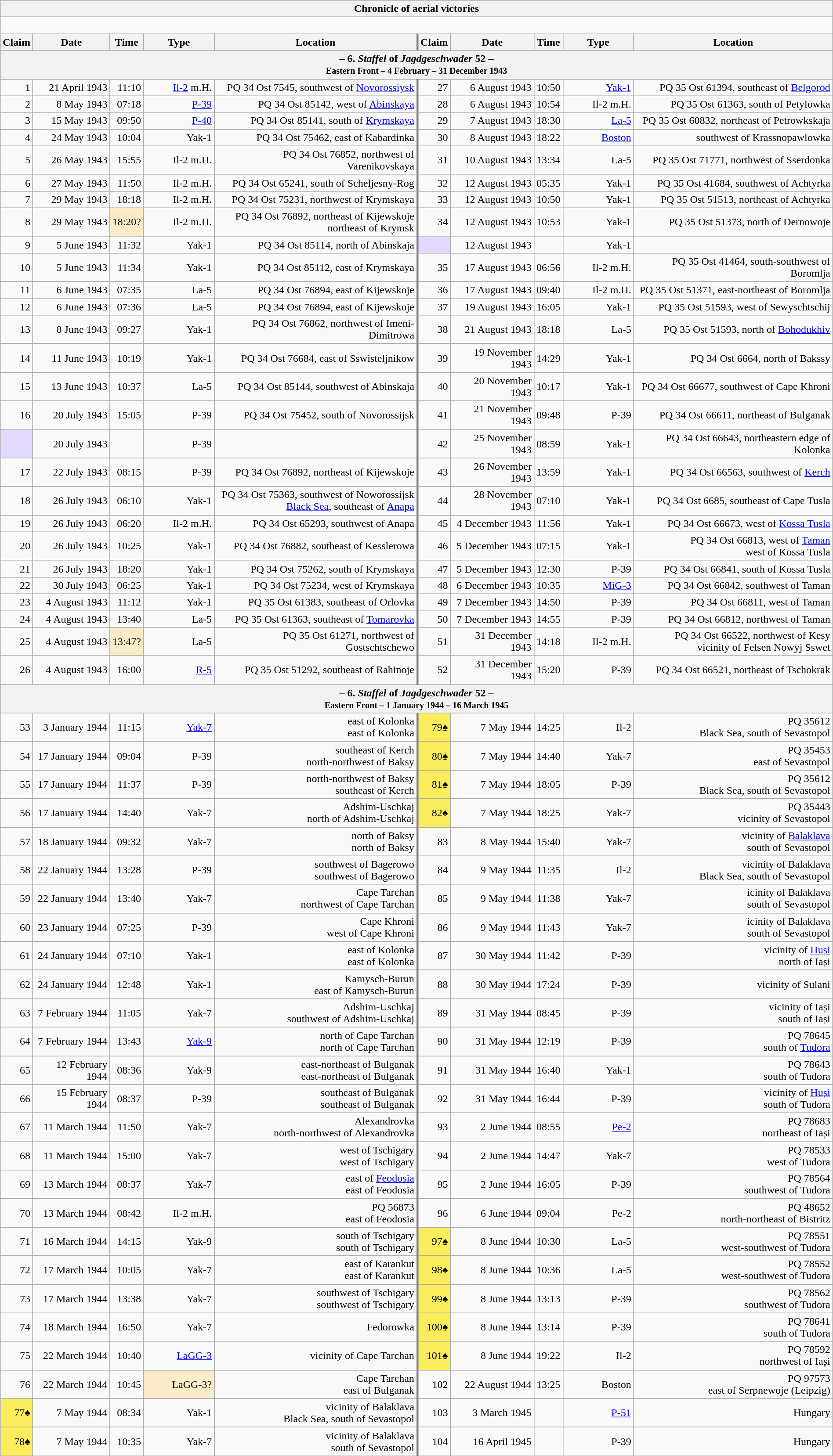<table class="wikitable plainrowheaders collapsible" style="margin-left: auto; margin-right: auto; border: none; text-align:right; width: 100%;">
<tr>
<th colspan="10">Chronicle of aerial victories</th>
</tr>
<tr>
<td colspan="10" style="text-align: left;"><br>

</td>
</tr>
<tr>
<th scope="col">Claim</th>
<th scope="col">Date</th>
<th scope="col">Time</th>
<th scope="col" width="100px">Type</th>
<th scope="col">Location</th>
<th scope="col" style="border-left: 3px solid grey;">Claim</th>
<th scope="col">Date</th>
<th scope="col">Time</th>
<th scope="col" width="100px">Type</th>
<th scope="col">Location</th>
</tr>
<tr>
<th colspan="10">– 6. <em>Staffel</em> of <em>Jagdgeschwader</em> 52 –<br><small>Eastern Front – 4 February – 31 December 1943</small></th>
</tr>
<tr>
<td>1</td>
<td>21 April 1943</td>
<td>11:10</td>
<td><a href='#'>Il-2</a> m.H.</td>
<td>PQ 34 Ost 7545,  southwest of <a href='#'>Novorossiysk</a></td>
<td style="border-left: 3px solid grey;">27</td>
<td>6 August 1943</td>
<td>10:50</td>
<td><a href='#'>Yak-1</a></td>
<td>PQ 35 Ost 61394,  southeast of <a href='#'>Belgorod</a></td>
</tr>
<tr>
<td>2</td>
<td>8 May 1943</td>
<td>07:18</td>
<td><a href='#'>P-39</a></td>
<td>PQ 34 Ost 85142,  west of <a href='#'>Abinskaya</a></td>
<td style="border-left: 3px solid grey;">28</td>
<td>6 August 1943</td>
<td>10:54</td>
<td>Il-2 m.H.</td>
<td>PQ 35 Ost 61363,  south of Petylowka</td>
</tr>
<tr>
<td>3</td>
<td>15 May 1943</td>
<td>09:50</td>
<td><a href='#'>P-40</a></td>
<td>PQ 34 Ost 85141,  south of <a href='#'>Krymskaya</a></td>
<td style="border-left: 3px solid grey;">29</td>
<td>7 August 1943</td>
<td>18:30</td>
<td><a href='#'>La-5</a></td>
<td>PQ 35 Ost 60832,  northeast of Petrowkskaja</td>
</tr>
<tr>
<td>4</td>
<td>24 May 1943</td>
<td>10:04</td>
<td>Yak-1</td>
<td>PQ 34 Ost 75462, east of Kabardinka</td>
<td style="border-left: 3px solid grey;">30</td>
<td>8 August 1943</td>
<td>18:22</td>
<td><a href='#'>Boston</a></td>
<td> southwest of Krassnopawlowka</td>
</tr>
<tr>
<td>5</td>
<td>26 May 1943</td>
<td>15:55</td>
<td>Il-2 m.H.</td>
<td>PQ 34 Ost 76852,  northwest of Varenikovskaya</td>
<td style="border-left: 3px solid grey;">31</td>
<td>10 August 1943</td>
<td>13:34</td>
<td>La-5</td>
<td>PQ 35 Ost 71771,  northwest of Sserdonka</td>
</tr>
<tr>
<td>6</td>
<td>27 May 1943</td>
<td>11:50</td>
<td>Il-2 m.H.</td>
<td>PQ 34 Ost 65241,  south of Scheljesny-Rog</td>
<td style="border-left: 3px solid grey;">32</td>
<td>12 August 1943</td>
<td>05:35</td>
<td>Yak-1</td>
<td>PQ 35 Ost 41684,  southwest of Achtyrka</td>
</tr>
<tr>
<td>7</td>
<td>29 May 1943</td>
<td>18:18</td>
<td>Il-2 m.H.</td>
<td>PQ 34 Ost 75231,  northwest of Krymskaya</td>
<td style="border-left: 3px solid grey;">33</td>
<td>12 August 1943</td>
<td>10:50</td>
<td>Yak-1</td>
<td>PQ 35 Ost 51513,  northeast of Achtyrka</td>
</tr>
<tr>
<td>8</td>
<td>29 May 1943</td>
<td style="background:#faecc8">18:20?</td>
<td>Il-2 m.H.</td>
<td>PQ 34 Ost 76892,  northeast of Kijewskoje<br> northeast of Krymsk</td>
<td style="border-left: 3px solid grey;">34</td>
<td>12 August 1943</td>
<td>10:53</td>
<td>Yak-1</td>
<td>PQ 35 Ost 51373,  north of Dernowoje</td>
</tr>
<tr>
<td>9</td>
<td>5 June 1943</td>
<td>11:32</td>
<td>Yak-1</td>
<td>PQ 34 Ost 85114,  north of Abinskaja</td>
<td style="border-left: 3px solid grey; background:#e3d9ff;"></td>
<td>12 August 1943</td>
<td></td>
<td>Yak-1</td>
<td></td>
</tr>
<tr>
<td>10</td>
<td>5 June 1943</td>
<td>11:34</td>
<td>Yak-1</td>
<td>PQ 34 Ost 85112,  east of Krymskaya</td>
<td style="border-left: 3px solid grey;">35</td>
<td>17 August 1943</td>
<td>06:56</td>
<td>Il-2 m.H.</td>
<td>PQ 35 Ost 41464,  south-southwest of Boromlja</td>
</tr>
<tr>
<td>11</td>
<td>6 June 1943</td>
<td>07:35</td>
<td>La-5</td>
<td>PQ 34 Ost 76894,  east of Kijewskoje</td>
<td style="border-left: 3px solid grey;">36</td>
<td>17 August 1943</td>
<td>09:40</td>
<td>Il-2 m.H.</td>
<td>PQ 35 Ost 51371,  east-northeast of Boromlja</td>
</tr>
<tr>
<td>12</td>
<td>6 June 1943</td>
<td>07:36</td>
<td>La-5</td>
<td>PQ 34 Ost 76894,  east of Kijewskoje</td>
<td style="border-left: 3px solid grey;">37</td>
<td>19 August 1943</td>
<td>16:05</td>
<td>Yak-1</td>
<td>PQ 35 Ost 51593,  west of Sewyschtschij</td>
</tr>
<tr>
<td>13</td>
<td>8 June 1943</td>
<td>09:27</td>
<td>Yak-1</td>
<td>PQ 34 Ost 76862,  northwest of Imeni-Dimitrowa</td>
<td style="border-left: 3px solid grey;">38</td>
<td>21 August 1943</td>
<td>18:18</td>
<td>La-5</td>
<td>PQ 35 Ost 51593,  north of <a href='#'>Bohodukhiv</a></td>
</tr>
<tr>
<td>14</td>
<td>11 June 1943</td>
<td>10:19</td>
<td>Yak-1</td>
<td>PQ 34 Ost 76684,  east of Sswisteljnikow</td>
<td style="border-left: 3px solid grey;">39</td>
<td>19 November 1943</td>
<td>14:29</td>
<td>Yak-1</td>
<td>PQ 34 Ost 6664,  north of Bakssy</td>
</tr>
<tr>
<td>15</td>
<td>13 June 1943</td>
<td>10:37</td>
<td>La-5</td>
<td>PQ 34 Ost 85144,  southwest of Abinskaja</td>
<td style="border-left: 3px solid grey;">40</td>
<td>20 November 1943</td>
<td>10:17</td>
<td>Yak-1</td>
<td>PQ 34 Ost 66677,  southwest of Cape Khroni</td>
</tr>
<tr>
<td>16</td>
<td>20 July 1943</td>
<td>15:05</td>
<td>P-39</td>
<td>PQ 34 Ost 75452,  south of Novorossijsk</td>
<td style="border-left: 3px solid grey;">41</td>
<td>21 November 1943</td>
<td>09:48</td>
<td>P-39</td>
<td>PQ 34 Ost 66611,  northeast of Bulganak</td>
</tr>
<tr>
<td style="background:#e3d9ff;"></td>
<td>20 July 1943</td>
<td></td>
<td>P-39</td>
<td></td>
<td style="border-left: 3px solid grey;">42</td>
<td>25 November 1943</td>
<td>08:59</td>
<td>Yak-1</td>
<td>PQ 34 Ost 66643, northeastern edge of Kolonka</td>
</tr>
<tr>
<td>17</td>
<td>22 July 1943</td>
<td>08:15</td>
<td>P-39</td>
<td>PQ 34 Ost 76892,  northeast of Kijewskoje</td>
<td style="border-left: 3px solid grey;">43</td>
<td>26 November 1943</td>
<td>13:59</td>
<td>Yak-1</td>
<td>PQ 34 Ost 66563,  southwest of <a href='#'>Kerch</a></td>
</tr>
<tr>
<td>18</td>
<td>26 July 1943</td>
<td>06:10</td>
<td>Yak-1</td>
<td>PQ 34 Ost 75363,  southwest of Noworossijsk<br><a href='#'>Black Sea</a>, southeast of <a href='#'>Anapa</a></td>
<td style="border-left: 3px solid grey;">44</td>
<td>28 November 1943</td>
<td>07:10</td>
<td>Yak-1</td>
<td>PQ 34 Ost 6685,  southeast of Cape Tusla</td>
</tr>
<tr>
<td>19</td>
<td>26 July 1943</td>
<td>06:20</td>
<td>Il-2 m.H.</td>
<td>PQ 34 Ost 65293,  southwest of Anapa</td>
<td style="border-left: 3px solid grey;">45</td>
<td>4 December 1943</td>
<td>11:56</td>
<td>Yak-1</td>
<td>PQ 34 Ost 66673,  west of <a href='#'>Kossa Tusla</a></td>
</tr>
<tr>
<td>20</td>
<td>26 July 1943</td>
<td>10:25</td>
<td>Yak-1</td>
<td>PQ 34 Ost 76882,  southeast of Kesslerowa</td>
<td style="border-left: 3px solid grey;">46</td>
<td>5 December 1943</td>
<td>07:15</td>
<td>Yak-1</td>
<td>PQ 34 Ost 66813,  west of <a href='#'>Taman</a><br> west of Kossa Tusla</td>
</tr>
<tr>
<td>21</td>
<td>26 July 1943</td>
<td>18:20</td>
<td>Yak-1</td>
<td>PQ 34 Ost 75262,  south of Krymskaya</td>
<td style="border-left: 3px solid grey;">47</td>
<td>5 December 1943</td>
<td>12:30</td>
<td>P-39</td>
<td>PQ 34 Ost 66841,  south of Kossa Tusla</td>
</tr>
<tr>
<td>22</td>
<td>30 July 1943</td>
<td>06:25</td>
<td>Yak-1</td>
<td>PQ 34 Ost 75234,  west of Krymskaya</td>
<td style="border-left: 3px solid grey;">48</td>
<td>6 December 1943</td>
<td>10:35</td>
<td><a href='#'>MiG-3</a></td>
<td>PQ 34 Ost 66842,  southwest of Taman</td>
</tr>
<tr>
<td>23</td>
<td>4 August 1943</td>
<td>11:12</td>
<td>Yak-1</td>
<td>PQ 35 Ost 61383,  southeast of Orlovka</td>
<td style="border-left: 3px solid grey;">49</td>
<td>7 December 1943</td>
<td>14:50</td>
<td>P-39</td>
<td>PQ 34 Ost 66811,  west of Taman</td>
</tr>
<tr>
<td>24</td>
<td>4 August 1943</td>
<td>13:40</td>
<td>La-5</td>
<td>PQ 35 Ost 61363,  southeast of <a href='#'>Tomarovka</a></td>
<td style="border-left: 3px solid grey;">50</td>
<td>7 December 1943</td>
<td>14:55</td>
<td>P-39</td>
<td>PQ 34 Ost 66812,  northwest of Taman</td>
</tr>
<tr>
<td>25</td>
<td>4 August 1943</td>
<td style="background:#faecc8">13:47?</td>
<td>La-5</td>
<td>PQ 35 Ost 61271,  northwest of Gostschtschewo</td>
<td style="border-left: 3px solid grey;">51</td>
<td>31 December 1943</td>
<td>14:18</td>
<td>Il-2 m.H.</td>
<td>PQ 34 Ost 66522,  northwest of Kesy<br>vicinity of Felsen Nowyj Sswet</td>
</tr>
<tr>
<td>26</td>
<td>4 August 1943</td>
<td>16:00</td>
<td><a href='#'>R-5</a></td>
<td>PQ 35 Ost 51292,  southeast of Rahinoje</td>
<td style="border-left: 3px solid grey;">52</td>
<td>31 December 1943</td>
<td>15:20</td>
<td>P-39</td>
<td>PQ 34 Ost 66521,  northeast of Tschokrak</td>
</tr>
<tr>
<th colspan="10">– 6. <em>Staffel</em> of <em>Jagdgeschwader</em> 52 –<br><small>Eastern Front – 1 January 1944 – 16 March 1945</small></th>
</tr>
<tr>
<td>53</td>
<td>3 January 1944</td>
<td>11:15</td>
<td><a href='#'>Yak-7</a></td>
<td>east of Kolonka<br> east of Kolonka</td>
<td style="border-left: 3px solid grey; background:#fbec5d;">79♠</td>
<td>7 May 1944</td>
<td>14:25</td>
<td>Il-2</td>
<td>PQ 35612<br>Black Sea,  south of Sevastopol</td>
</tr>
<tr>
<td>54</td>
<td>17 January 1944</td>
<td>09:04</td>
<td>P-39</td>
<td>southeast of Kerch<br> north-northwest of Baksy</td>
<td style="border-left: 3px solid grey; background:#fbec5d;">80♠</td>
<td>7 May 1944</td>
<td>14:40</td>
<td>Yak-7</td>
<td>PQ 35453<br> east of Sevastopol</td>
</tr>
<tr>
<td>55</td>
<td>17 January 1944</td>
<td>11:37</td>
<td>P-39</td>
<td>north-northwest of Baksy<br> southeast of Kerch</td>
<td style="border-left: 3px solid grey; background:#fbec5d;">81♠</td>
<td>7 May 1944</td>
<td>18:05</td>
<td>P-39</td>
<td>PQ 35612<br>Black Sea,  south of Sevastopol</td>
</tr>
<tr>
<td>56</td>
<td>17 January 1944</td>
<td>14:40</td>
<td>Yak-7</td>
<td>Adshim-Uschkaj<br> north of Adshim-Uschkaj</td>
<td style="border-left: 3px solid grey; background:#fbec5d;">82♠</td>
<td>7 May 1944</td>
<td>18:25</td>
<td>Yak-7</td>
<td>PQ 35443<br>vicinity of Sevastopol</td>
</tr>
<tr>
<td>57</td>
<td>18 January 1944</td>
<td>09:32</td>
<td>Yak-7</td>
<td>north of Baksy<br> north of Baksy</td>
<td style="border-left: 3px solid grey;">83</td>
<td>8 May 1944</td>
<td>15:40</td>
<td>Yak-7</td>
<td>vicinity of <a href='#'>Balaklava</a><br> south of Sevastopol</td>
</tr>
<tr>
<td>58</td>
<td>22 January 1944</td>
<td>13:28</td>
<td>P-39</td>
<td>southwest of Bagerowo<br> southwest of Bagerowo</td>
<td style="border-left: 3px solid grey;">84</td>
<td>9 May 1944</td>
<td>11:35</td>
<td>Il-2</td>
<td>vicinity of Balaklava<br>Black Sea,  south of Sevastopol</td>
</tr>
<tr>
<td>59</td>
<td>22 January 1944</td>
<td>13:40</td>
<td>Yak-7</td>
<td>Cape Tarchan<br> northwest of Cape Tarchan</td>
<td style="border-left: 3px solid grey;">85</td>
<td>9 May 1944</td>
<td>11:38</td>
<td>Yak-7</td>
<td>icinity of Balaklava<br> south of Sevastopol</td>
</tr>
<tr>
<td>60</td>
<td>23 January 1944</td>
<td>07:25</td>
<td>P-39</td>
<td>Cape Khroni<br> west of Cape Khroni</td>
<td style="border-left: 3px solid grey;">86</td>
<td>9 May 1944</td>
<td>11:43</td>
<td>Yak-7</td>
<td>icinity of Balaklava<br> south of Sevastopol</td>
</tr>
<tr>
<td>61</td>
<td>24 January 1944</td>
<td>07:10</td>
<td>Yak-1</td>
<td>east of Kolonka<br> east of Kolonka</td>
<td style="border-left: 3px solid grey;">87</td>
<td>30 May 1944</td>
<td>11:42</td>
<td>P-39</td>
<td>vicinity of <a href='#'>Huși</a><br> north of Iași</td>
</tr>
<tr>
<td>62</td>
<td>24 January 1944</td>
<td>12:48</td>
<td>Yak-1</td>
<td>Kamysch-Burun<br> east of Kamysch-Burun</td>
<td style="border-left: 3px solid grey;">88</td>
<td>30 May 1944</td>
<td>17:24</td>
<td>P-39</td>
<td>vicinity of Sulani</td>
</tr>
<tr>
<td>63</td>
<td>7 February 1944</td>
<td>11:05</td>
<td>Yak-7</td>
<td>Adshim-Uschkaj<br> southwest of Adshim-Uschkaj</td>
<td style="border-left: 3px solid grey;">89</td>
<td>31 May 1944</td>
<td>08:45</td>
<td>P-39</td>
<td>vicinity of Iași<br> south of Iași</td>
</tr>
<tr>
<td>64</td>
<td>7 February 1944</td>
<td>13:43</td>
<td><a href='#'>Yak-9</a></td>
<td>north of Cape Tarchan<br> north of Cape Tarchan</td>
<td style="border-left: 3px solid grey;">90</td>
<td>31 May 1944</td>
<td>12:19</td>
<td>P-39</td>
<td>PQ 78645<br> south of <a href='#'>Tudora</a></td>
</tr>
<tr>
<td>65</td>
<td>12 February 1944</td>
<td>08:36</td>
<td>Yak-9</td>
<td>east-northeast of Bulganak<br> east-northeast of Bulganak</td>
<td style="border-left: 3px solid grey;">91</td>
<td>31 May 1944</td>
<td>16:40</td>
<td>Yak-1</td>
<td>PQ 78643<br> south of Tudora</td>
</tr>
<tr>
<td>66</td>
<td>15 February 1944</td>
<td>08:37</td>
<td>P-39</td>
<td>southeast of Bulganak<br> southeast of Bulganak</td>
<td style="border-left: 3px solid grey;">92</td>
<td>31 May 1944</td>
<td>16:44</td>
<td>P-39</td>
<td>vicinity of <a href='#'>Huși</a><br> south of Tudora</td>
</tr>
<tr>
<td>67</td>
<td>11 March 1944</td>
<td>11:50</td>
<td>Yak-7</td>
<td>Alexandrovka<br> north-northwest of Alexandrovka</td>
<td style="border-left: 3px solid grey;">93</td>
<td>2 June 1944</td>
<td>08:55</td>
<td><a href='#'>Pe-2</a></td>
<td>PQ 78683<br> northeast of Iași</td>
</tr>
<tr>
<td>68</td>
<td>11 March 1944</td>
<td>15:00</td>
<td>Yak-7</td>
<td>west of Tschigary<br> west of Tschigary</td>
<td style="border-left: 3px solid grey;">94</td>
<td>2 June 1944</td>
<td>14:47</td>
<td>Yak-7</td>
<td>PQ 78533<br> west of Tudora</td>
</tr>
<tr>
<td>69</td>
<td>13 March 1944</td>
<td>08:37</td>
<td>Yak-7</td>
<td>east of <a href='#'>Feodosia</a><br> east of Feodosia</td>
<td style="border-left: 3px solid grey;">95</td>
<td>2 June 1944</td>
<td>16:05</td>
<td>P-39</td>
<td>PQ 78564<br> southwest of Tudora</td>
</tr>
<tr>
<td>70</td>
<td>13 March 1944</td>
<td>08:42</td>
<td>Il-2 m.H.</td>
<td>PQ 56873<br> east of Feodosia</td>
<td style="border-left: 3px solid grey;">96</td>
<td>6 June 1944</td>
<td>09:04</td>
<td>Pe-2</td>
<td>PQ 48652<br> north-northeast of Bistritz</td>
</tr>
<tr>
<td>71</td>
<td>16 March 1944</td>
<td>14:15</td>
<td>Yak-9</td>
<td>south of Tschigary<br> south of Tschigary</td>
<td style="border-left: 3px solid grey; background:#fbec5d;">97♠</td>
<td>8 June 1944</td>
<td>10:30</td>
<td>La-5</td>
<td>PQ 78551<br> west-southwest of Tudora</td>
</tr>
<tr>
<td>72</td>
<td>17 March 1944</td>
<td>10:05</td>
<td>Yak-7</td>
<td>east of Karankut<br> east of Karankut</td>
<td style="border-left: 3px solid grey; background:#fbec5d;">98♠</td>
<td>8 June 1944</td>
<td>10:36</td>
<td>La-5</td>
<td>PQ 78552<br> west-southwest of Tudora</td>
</tr>
<tr>
<td>73</td>
<td>17 March 1944</td>
<td>13:38</td>
<td>Yak-7</td>
<td>southwest of Tschigary<br> southwest of Tschigary</td>
<td style="border-left: 3px solid grey; background:#fbec5d;">99♠</td>
<td>8 June 1944</td>
<td>13:13</td>
<td>P-39</td>
<td>PQ 78562<br> southwest of Tudora</td>
</tr>
<tr>
<td>74</td>
<td>18 March 1944</td>
<td>16:50</td>
<td>Yak-7</td>
<td>Fedorowka</td>
<td style="border-left: 3px solid grey; background:#fbec5d;">100♠</td>
<td>8 June 1944</td>
<td>13:14</td>
<td>P-39</td>
<td>PQ 78641<br> south of Tudora</td>
</tr>
<tr>
<td>75</td>
<td>22 March 1944</td>
<td>10:40</td>
<td><a href='#'>LaGG-3</a></td>
<td>vicinity of Cape Tarchan</td>
<td style="border-left: 3px solid grey; background:#fbec5d;">101♠</td>
<td>8 June 1944</td>
<td>19:22</td>
<td>Il-2</td>
<td>PQ 78592<br> northwest of Iași</td>
</tr>
<tr>
<td>76</td>
<td>22 March 1944</td>
<td>10:45</td>
<td style="background:#faecc8">LaGG-3?</td>
<td>Cape Tarchan<br>east of Bulganak</td>
<td style="border-left: 3px solid grey;">102</td>
<td>22 August 1944</td>
<td>13:25</td>
<td>Boston</td>
<td>PQ 97573<br> east of Serpnewoje (Leipzig)</td>
</tr>
<tr>
<td style="background:#fbec5d;">77♠</td>
<td>7 May 1944</td>
<td>08:34</td>
<td>Yak-1</td>
<td>vicinity of Balaklava<br>Black Sea,  south of Sevastopol</td>
<td style="border-left: 3px solid grey;">103</td>
<td>3 March 1945</td>
<td></td>
<td><a href='#'>P-51</a></td>
<td>Hungary</td>
</tr>
<tr>
<td style="background:#fbec5d;">78♠</td>
<td>7 May 1944</td>
<td>10:35</td>
<td>Yak-7</td>
<td>vicinity of Balaklava<br> south of Sevastopol</td>
<td style="border-left: 3px solid grey;">104</td>
<td>16 April 1945</td>
<td></td>
<td>P-39</td>
<td>Hungary</td>
</tr>
</table>
